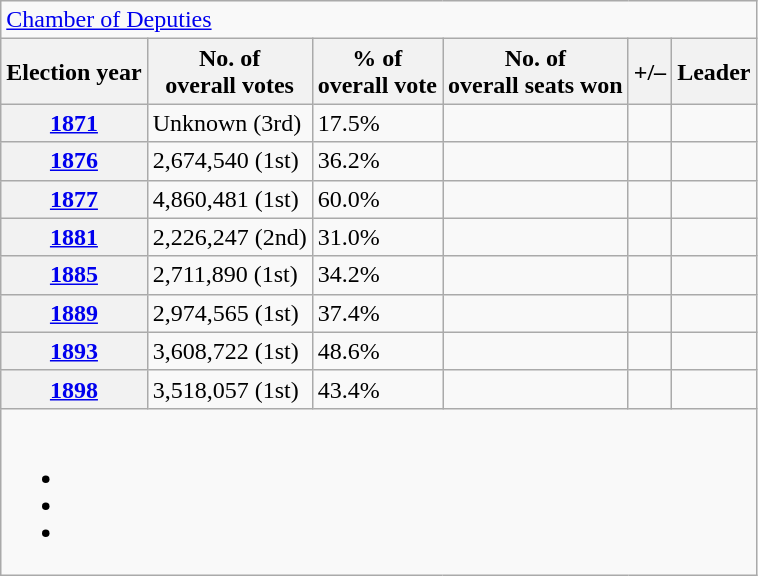<table class=wikitable>
<tr>
<td colspan=6><a href='#'>Chamber of Deputies</a></td>
</tr>
<tr>
<th>Election year</th>
<th>No. of<br>overall votes</th>
<th>% of<br>overall vote</th>
<th>No. of<br>overall seats won</th>
<th>+/–</th>
<th>Leader</th>
</tr>
<tr>
<th><a href='#'>1871</a></th>
<td>Unknown (3rd)</td>
<td>17.5%</td>
<td></td>
<td></td>
<td></td>
</tr>
<tr>
<th><a href='#'>1876</a></th>
<td>2,674,540 (1st)</td>
<td>36.2%</td>
<td></td>
<td></td>
<td></td>
</tr>
<tr>
<th><a href='#'>1877</a></th>
<td>4,860,481 (1st)</td>
<td>60.0%</td>
<td></td>
<td></td>
<td></td>
</tr>
<tr>
<th><a href='#'>1881</a></th>
<td>2,226,247 (2nd)</td>
<td>31.0%</td>
<td></td>
<td></td>
<td></td>
</tr>
<tr>
<th><a href='#'>1885</a></th>
<td>2,711,890 (1st)</td>
<td>34.2%</td>
<td></td>
<td></td>
<td></td>
</tr>
<tr>
<th><a href='#'>1889</a></th>
<td>2,974,565 (1st)</td>
<td>37.4%</td>
<td></td>
<td></td>
<td></td>
</tr>
<tr>
<th><a href='#'>1893</a></th>
<td>3,608,722 (1st)</td>
<td>48.6%</td>
<td></td>
<td></td>
<td></td>
</tr>
<tr>
<th><a href='#'>1898</a></th>
<td>3,518,057 (1st)</td>
<td>43.4%</td>
<td></td>
<td></td>
<td></td>
</tr>
<tr>
<td colspan=6><br><ul><li></li><li></li><li></li></ul></td>
</tr>
</table>
